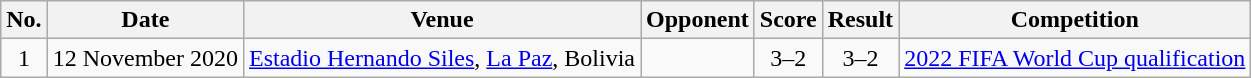<table class="wikitable sortable">
<tr>
<th scope="col">No.</th>
<th scope="col">Date</th>
<th scope="col">Venue</th>
<th scope="col">Opponent</th>
<th scope="col">Score</th>
<th scope="col">Result</th>
<th scope="col">Competition</th>
</tr>
<tr>
<td align="center">1</td>
<td>12 November 2020</td>
<td><a href='#'>Estadio Hernando Siles</a>, <a href='#'>La Paz</a>, Bolivia</td>
<td></td>
<td align="center">3–2</td>
<td align="center">3–2</td>
<td><a href='#'>2022 FIFA World Cup qualification</a></td>
</tr>
</table>
